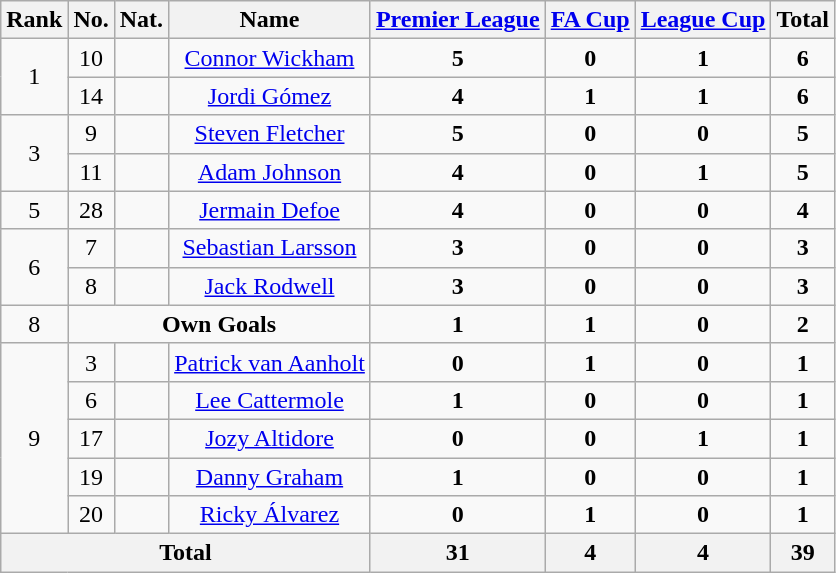<table class="wikitable sortable" style="text-align: center;">
<tr>
<th>Rank</th>
<th>No.</th>
<th>Nat.</th>
<th>Name</th>
<th><a href='#'>Premier League</a></th>
<th><a href='#'>FA Cup</a></th>
<th><a href='#'>League Cup</a></th>
<th>Total</th>
</tr>
<tr>
<td rowspan=2>1</td>
<td>10</td>
<td></td>
<td><a href='#'>Connor Wickham</a></td>
<td><strong>5</strong></td>
<td><strong>0</strong></td>
<td><strong>1</strong></td>
<td><strong>6</strong></td>
</tr>
<tr>
<td>14</td>
<td></td>
<td><a href='#'>Jordi Gómez</a></td>
<td><strong>4</strong></td>
<td><strong>1</strong></td>
<td><strong>1</strong></td>
<td><strong>6</strong></td>
</tr>
<tr>
<td rowspan=2>3</td>
<td>9</td>
<td></td>
<td><a href='#'>Steven Fletcher</a></td>
<td><strong>5</strong></td>
<td><strong>0</strong></td>
<td><strong>0</strong></td>
<td><strong>5</strong></td>
</tr>
<tr>
<td>11</td>
<td></td>
<td><a href='#'>Adam Johnson</a></td>
<td><strong>4</strong></td>
<td><strong>0</strong></td>
<td><strong>1</strong></td>
<td><strong>5</strong></td>
</tr>
<tr>
<td rowspan=1>5</td>
<td>28</td>
<td></td>
<td><a href='#'>Jermain Defoe</a></td>
<td><strong>4</strong></td>
<td><strong>0</strong></td>
<td><strong>0</strong></td>
<td><strong>4</strong></td>
</tr>
<tr>
<td rowspan=2>6</td>
<td>7</td>
<td></td>
<td><a href='#'>Sebastian Larsson</a></td>
<td><strong>3</strong></td>
<td><strong>0</strong></td>
<td><strong>0</strong></td>
<td><strong>3</strong></td>
</tr>
<tr>
<td>8</td>
<td></td>
<td><a href='#'>Jack Rodwell</a></td>
<td><strong>3</strong></td>
<td><strong>0</strong></td>
<td><strong>0</strong></td>
<td><strong>3</strong></td>
</tr>
<tr>
<td rowspan=1>8</td>
<td colspan="3"><strong>Own Goals</strong></td>
<td><strong>1</strong></td>
<td><strong>1</strong></td>
<td><strong>0</strong></td>
<td><strong>2</strong></td>
</tr>
<tr>
<td rowspan=5>9</td>
<td>3</td>
<td></td>
<td><a href='#'>Patrick van Aanholt</a></td>
<td><strong>0</strong></td>
<td><strong>1</strong></td>
<td><strong>0</strong></td>
<td><strong>1</strong></td>
</tr>
<tr>
<td>6</td>
<td></td>
<td><a href='#'>Lee Cattermole</a></td>
<td><strong>1</strong></td>
<td><strong>0</strong></td>
<td><strong>0</strong></td>
<td><strong>1</strong></td>
</tr>
<tr>
<td>17</td>
<td></td>
<td><a href='#'>Jozy Altidore</a></td>
<td><strong>0</strong></td>
<td><strong>0</strong></td>
<td><strong>1</strong></td>
<td><strong>1</strong></td>
</tr>
<tr>
<td>19</td>
<td></td>
<td><a href='#'>Danny Graham</a></td>
<td><strong>1</strong></td>
<td><strong>0</strong></td>
<td><strong>0</strong></td>
<td><strong>1</strong></td>
</tr>
<tr>
<td>20</td>
<td></td>
<td><a href='#'>Ricky Álvarez</a></td>
<td><strong>0</strong></td>
<td><strong>1</strong></td>
<td><strong>0</strong></td>
<td><strong>1</strong></td>
</tr>
<tr>
<th colspan=4>Total</th>
<th>31</th>
<th>4</th>
<th>4</th>
<th>39</th>
</tr>
</table>
